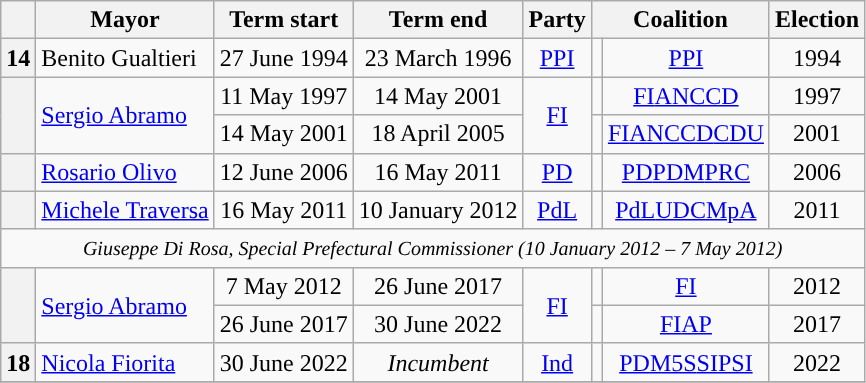<table class="wikitable">
<tr>
<th class=unsortable> </th>
<th>Mayor</th>
<th>Term start</th>
<th>Term end</th>
<th>Party</th>
<th colspan="2">Coalition</th>
<th>Election</th>
</tr>
<tr>
<th style="background:"><strong>14</strong></th>
<td>Benito Gualtieri</td>
<td align=center>27 June 1994</td>
<td align=center>23 March 1996</td>
<td align=center><a href='#'>PPI</a></td>
<td style="background:"></td>
<td align=center><a href='#'>PPI</a></td>
<td align=center>1994</td>
</tr>
<tr>
<th rowspan=2 style="background:"></th>
<td rowspan=2><a href='#'>Sergio Abramo</a></td>
<td align=center>11 May 1997</td>
<td align=center>14 May 2001</td>
<td rowspan=2 align=center><a href='#'>FI</a></td>
<td style="background:"></td>
<td align=center><a href='#'>FI</a><a href='#'>AN</a><a href='#'>CCD</a></td>
<td align=center>1997</td>
</tr>
<tr>
<td align=center>14 May 2001</td>
<td align=center>18 April 2005</td>
<td style="background:"></td>
<td align=center><a href='#'>FI</a><a href='#'>AN</a><a href='#'>CCD</a><a href='#'>CDU</a></td>
<td align=center>2001</td>
</tr>
<tr>
<th style="background:"></th>
<td><a href='#'>Rosario Olivo</a></td>
<td align=center>12 June 2006</td>
<td align=center>16 May 2011</td>
<td align=center><a href='#'>PD</a></td>
<td style="background:"></td>
<td align=center><a href='#'>PD</a><a href='#'>PDM</a><a href='#'>PRC</a></td>
<td align=center>2006</td>
</tr>
<tr>
<th style="background:"></th>
<td><a href='#'>Michele Traversa</a></td>
<td align=center>16 May 2011</td>
<td align=center>10 January 2012</td>
<td align=center><a href='#'>PdL</a></td>
<td style="background:"></td>
<td align=center><a href='#'>PdL</a><a href='#'>UDC</a><a href='#'>MpA</a></td>
<td align=center>2011</td>
</tr>
<tr>
<td colspan=8 align=center><small><em>Giuseppe Di Rosa, Special Prefectural Commissioner (10 January 2012 – 7 May 2012)</em></small></td>
</tr>
<tr>
<th rowspan=2 style="background:"></th>
<td rowspan=2><a href='#'>Sergio Abramo</a></td>
<td align=center>7 May 2012</td>
<td align=center>26 June 2017</td>
<td rowspan=2 align=center><a href='#'>FI</a></td>
<td style="background:"></td>
<td align=center><a href='#'>FI</a></td>
<td align=center>2012</td>
</tr>
<tr>
<td align=center>26 June 2017</td>
<td align=center>30 June 2022</td>
<td style="background:"></td>
<td align=center><a href='#'>FI</a><a href='#'>AP</a></td>
<td align=center>2017</td>
</tr>
<tr>
<th style="background:"><strong>18</strong></th>
<td><a href='#'>Nicola Fiorita</a></td>
<td align=center>30 June 2022</td>
<td align=center><em>Incumbent</em></td>
<td align=center><a href='#'>Ind</a></td>
<td style="background:"></td>
<td align=center><a href='#'>PD</a><a href='#'>M5S</a><a href='#'>SI</a><a href='#'>PSI</a></td>
<td align=center>2022</td>
</tr>
<tr>
</tr>
</table>
